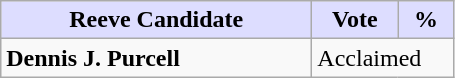<table class="wikitable">
<tr>
<th style="background:#ddf; width:200px;">Reeve Candidate</th>
<th style="background:#ddf; width:50px;">Vote</th>
<th style="background:#ddf; width:30px;">%</th>
</tr>
<tr>
<td><strong>Dennis J. Purcell</strong></td>
<td colspan="2">Acclaimed</td>
</tr>
</table>
